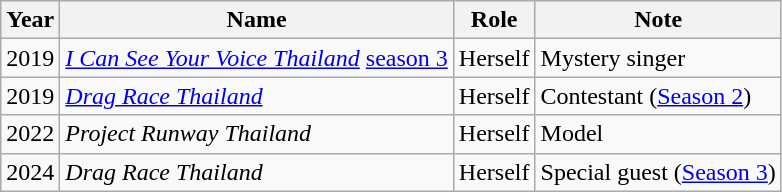<table class="wikitable plainrowheaders" style="text-align:left;">
<tr>
<th>Year</th>
<th>Name</th>
<th>Role</th>
<th>Note</th>
</tr>
<tr>
<td>2019</td>
<td><em><a href='#'>I Can See Your Voice Thailand</a></em> <a href='#'>season 3</a></td>
<td>Herself</td>
<td>Mystery singer</td>
</tr>
<tr>
<td>2019</td>
<td><em><a href='#'>Drag Race Thailand</a></em></td>
<td>Herself</td>
<td>Contestant (<a href='#'>Season 2</a>)</td>
</tr>
<tr>
<td>2022</td>
<td><em>Project Runway Thailand</em></td>
<td>Herself</td>
<td>Model</td>
</tr>
<tr>
<td>2024</td>
<td><em>Drag Race Thailand</em></td>
<td>Herself</td>
<td>Special guest (<a href='#'>Season 3</a>)</td>
</tr>
</table>
